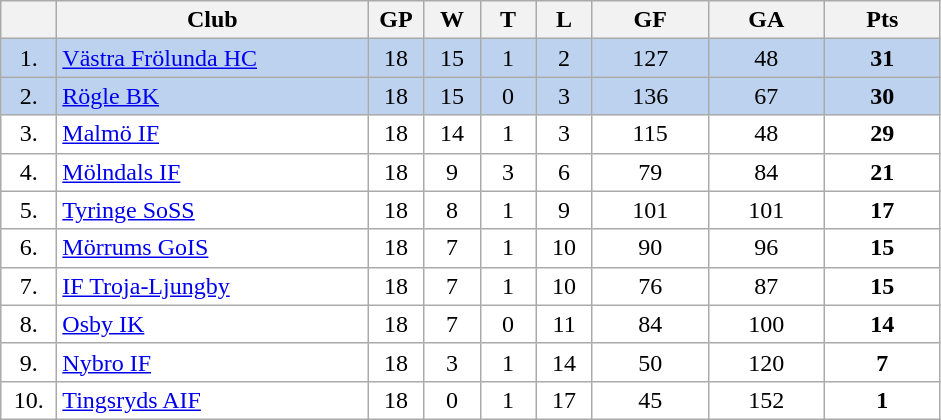<table class="wikitable">
<tr>
<th width="30"></th>
<th width="200">Club</th>
<th width="30">GP</th>
<th width="30">W</th>
<th width="30">T</th>
<th width="30">L</th>
<th width="70">GF</th>
<th width="70">GA</th>
<th width="70">Pts</th>
</tr>
<tr bgcolor="#BCD2EE" align="center">
<td>1.</td>
<td align="left"><a href='#'>Västra Frölunda HC</a></td>
<td>18</td>
<td>15</td>
<td>1</td>
<td>2</td>
<td>127</td>
<td>48</td>
<td><strong>31</strong></td>
</tr>
<tr bgcolor="#BCD2EE" align="center">
<td>2.</td>
<td align="left"><a href='#'>Rögle BK</a></td>
<td>18</td>
<td>15</td>
<td>0</td>
<td>3</td>
<td>136</td>
<td>67</td>
<td><strong>30</strong></td>
</tr>
<tr bgcolor="#FFFFFF" align="center">
<td>3.</td>
<td align="left"><a href='#'>Malmö IF</a></td>
<td>18</td>
<td>14</td>
<td>1</td>
<td>3</td>
<td>115</td>
<td>48</td>
<td><strong>29</strong></td>
</tr>
<tr bgcolor="#FFFFFF" align="center">
<td>4.</td>
<td align="left"><a href='#'>Mölndals IF</a></td>
<td>18</td>
<td>9</td>
<td>3</td>
<td>6</td>
<td>79</td>
<td>84</td>
<td><strong>21</strong></td>
</tr>
<tr bgcolor="#FFFFFF" align="center">
<td>5.</td>
<td align="left"><a href='#'>Tyringe SoSS</a></td>
<td>18</td>
<td>8</td>
<td>1</td>
<td>9</td>
<td>101</td>
<td>101</td>
<td><strong>17</strong></td>
</tr>
<tr bgcolor="#FFFFFF" align="center">
<td>6.</td>
<td align="left"><a href='#'>Mörrums GoIS</a></td>
<td>18</td>
<td>7</td>
<td>1</td>
<td>10</td>
<td>90</td>
<td>96</td>
<td><strong>15</strong></td>
</tr>
<tr bgcolor="#FFFFFF" align="center">
<td>7.</td>
<td align="left"><a href='#'>IF Troja-Ljungby</a></td>
<td>18</td>
<td>7</td>
<td>1</td>
<td>10</td>
<td>76</td>
<td>87</td>
<td><strong>15</strong></td>
</tr>
<tr bgcolor="#FFFFFF" align="center">
<td>8.</td>
<td align="left"><a href='#'>Osby IK</a></td>
<td>18</td>
<td>7</td>
<td>0</td>
<td>11</td>
<td>84</td>
<td>100</td>
<td><strong>14</strong></td>
</tr>
<tr bgcolor="#FFFFFF" align="center">
<td>9.</td>
<td align="left"><a href='#'>Nybro IF</a></td>
<td>18</td>
<td>3</td>
<td>1</td>
<td>14</td>
<td>50</td>
<td>120</td>
<td><strong>7</strong></td>
</tr>
<tr bgcolor="#FFFFFF" align="center">
<td>10.</td>
<td align="left"><a href='#'>Tingsryds AIF</a></td>
<td>18</td>
<td>0</td>
<td>1</td>
<td>17</td>
<td>45</td>
<td>152</td>
<td><strong>1</strong></td>
</tr>
</table>
